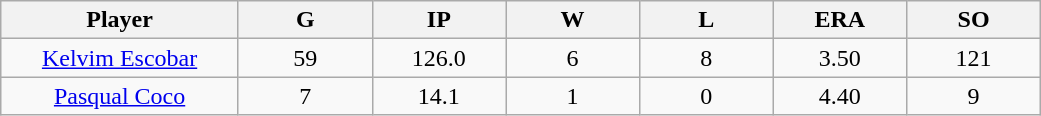<table class="wikitable sortable">
<tr>
<th bgcolor="#DDDDFF" width="16%">Player</th>
<th bgcolor="#DDDDFF" width="9%">G</th>
<th bgcolor="#DDDDFF" width="9%">IP</th>
<th bgcolor="#DDDDFF" width="9%">W</th>
<th bgcolor="#DDDDFF" width="9%">L</th>
<th bgcolor="#DDDDFF" width="9%">ERA</th>
<th bgcolor="#DDDDFF" width="9%">SO</th>
</tr>
<tr align=center>
<td><a href='#'>Kelvim Escobar</a></td>
<td>59</td>
<td>126.0</td>
<td>6</td>
<td>8</td>
<td>3.50</td>
<td>121</td>
</tr>
<tr align=center>
<td><a href='#'>Pasqual Coco</a></td>
<td>7</td>
<td>14.1</td>
<td>1</td>
<td>0</td>
<td>4.40</td>
<td>9</td>
</tr>
</table>
